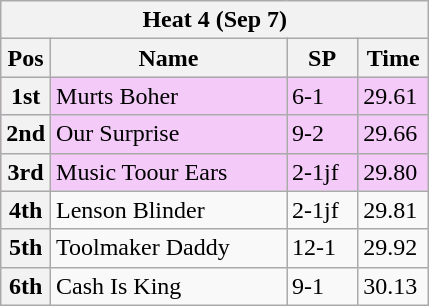<table class="wikitable">
<tr>
<th colspan="6">Heat 4 (Sep 7)</th>
</tr>
<tr>
<th width=20>Pos</th>
<th width=150>Name</th>
<th width=40>SP</th>
<th width=40>Time</th>
</tr>
<tr style="background: #f4caf9;">
<th>1st</th>
<td>Murts Boher</td>
<td>6-1</td>
<td>29.61</td>
</tr>
<tr style="background: #f4caf9;">
<th>2nd</th>
<td>Our Surprise</td>
<td>9-2</td>
<td>29.66</td>
</tr>
<tr style="background: #f4caf9;">
<th>3rd</th>
<td>Music Toour Ears</td>
<td>2-1jf</td>
<td>29.80</td>
</tr>
<tr>
<th>4th</th>
<td>Lenson Blinder</td>
<td>2-1jf</td>
<td>29.81</td>
</tr>
<tr>
<th>5th</th>
<td>Toolmaker Daddy</td>
<td>12-1</td>
<td>29.92</td>
</tr>
<tr>
<th>6th</th>
<td>Cash Is King</td>
<td>9-1</td>
<td>30.13</td>
</tr>
</table>
